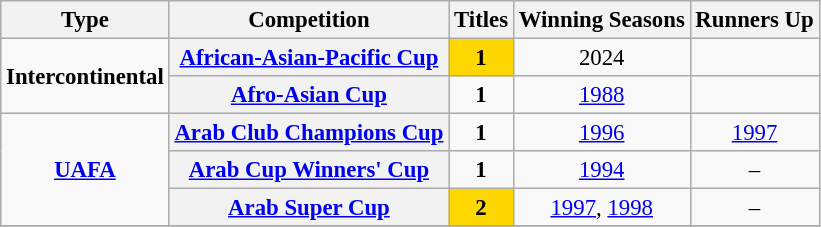<table class="wikitable plainrowheaders" style="font-size:95%; text-align:center">
<tr>
<th>Type</th>
<th>Competition</th>
<th>Titles</th>
<th>Winning Seasons</th>
<th>Runners Up</th>
</tr>
<tr>
<td rowspan="2"><strong>Intercontinental</strong></td>
<th scope=col><a href='#'>African-Asian-Pacific Cup</a></th>
<td bgcolor="gold"><strong>1</strong></td>
<td align="center">2024</td>
</tr>
<tr>
<th scope=col><a href='#'>Afro-Asian Cup</a></th>
<td><strong>1</strong></td>
<td><a href='#'>1988</a></td>
<td></td>
</tr>
<tr>
<td rowspan="3"><strong><a href='#'>UAFA</a></strong></td>
<th scope=col><a href='#'>Arab Club Champions Cup</a></th>
<td><strong>1</strong></td>
<td><a href='#'>1996</a></td>
<td><a href='#'>1997</a></td>
</tr>
<tr>
<th scope=col><a href='#'>Arab Cup Winners' Cup</a></th>
<td><strong>1</strong></td>
<td><a href='#'>1994</a></td>
<td>–</td>
</tr>
<tr>
<th scope=col><a href='#'>Arab Super Cup</a></th>
<td bgcolor="gold"><strong>2</strong></td>
<td><a href='#'>1997</a>, <a href='#'>1998</a></td>
<td>–</td>
</tr>
<tr>
</tr>
</table>
